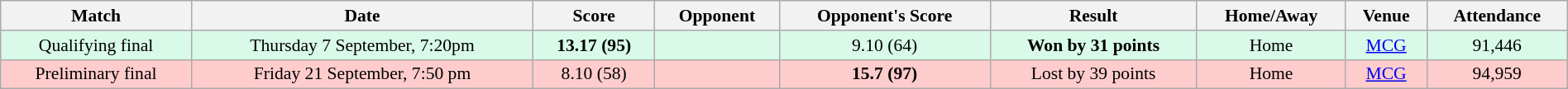<table class="wikitable" style="font-size:90%; text-align:center; width: 100%; margin-left: auto; margin-right: auto;">
<tr>
<th>Match</th>
<th>Date</th>
<th>Score</th>
<th>Opponent</th>
<th>Opponent's Score</th>
<th>Result</th>
<th>Home/Away</th>
<th>Venue</th>
<th>Attendance</th>
</tr>
<tr style="background:#d9f9e9;">
<td>Qualifying final</td>
<td>Thursday 7 September, 7:20pm</td>
<td><strong>13.17 (95)</strong></td>
<td></td>
<td>9.10 (64)</td>
<td><strong>Won by 31 points</strong></td>
<td>Home</td>
<td><a href='#'>MCG</a></td>
<td>91,446</td>
</tr>
<tr style="background:#fcc;">
<td>Preliminary final</td>
<td>Friday 21 September, 7:50 pm</td>
<td>8.10 (58)</td>
<td></td>
<td><strong>15.7 (97)</strong></td>
<td>Lost by 39 points</td>
<td>Home</td>
<td><a href='#'>MCG</a></td>
<td>94,959</td>
</tr>
</table>
